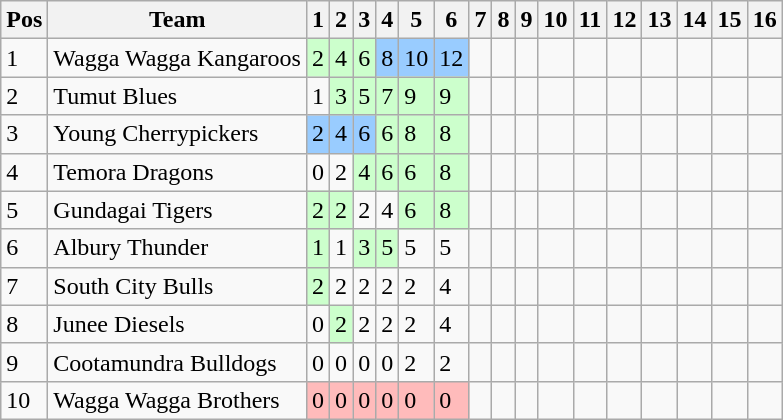<table class="wikitable">
<tr>
<th>Pos</th>
<th>Team</th>
<th>1</th>
<th>2</th>
<th>3</th>
<th>4</th>
<th>5</th>
<th>6</th>
<th>7</th>
<th>8</th>
<th>9</th>
<th>10</th>
<th>11</th>
<th>12</th>
<th>13</th>
<th>14</th>
<th>15</th>
<th>16</th>
</tr>
<tr>
<td>1</td>
<td> Wagga Wagga Kangaroos</td>
<td style="background:#ccffcc;">2</td>
<td style="background:#ccffcc;">4</td>
<td style="background:#ccffcc;">6</td>
<td style="background:#99ccff;">8</td>
<td style="background:#99ccff;">10</td>
<td style="background:#99ccff;">12</td>
<td></td>
<td></td>
<td></td>
<td></td>
<td></td>
<td></td>
<td></td>
<td></td>
<td></td>
<td></td>
</tr>
<tr>
<td>2</td>
<td> Tumut Blues</td>
<td>1</td>
<td style="background:#ccffcc;">3</td>
<td style="background:#ccffcc;">5</td>
<td style="background:#ccffcc;">7</td>
<td style="background:#ccffcc;">9</td>
<td style="background:#ccffcc;">9</td>
<td></td>
<td></td>
<td></td>
<td></td>
<td></td>
<td></td>
<td></td>
<td></td>
<td></td>
<td></td>
</tr>
<tr>
<td>3</td>
<td> Young Cherrypickers</td>
<td style="background:#99ccff;">2</td>
<td style="background:#99ccff;">4</td>
<td style="background:#99ccff;">6</td>
<td style="background:#ccffcc;">6</td>
<td style="background:#ccffcc;">8</td>
<td style="background:#ccffcc;">8</td>
<td></td>
<td></td>
<td></td>
<td></td>
<td></td>
<td></td>
<td></td>
<td></td>
<td></td>
<td></td>
</tr>
<tr>
<td>4</td>
<td> Temora Dragons</td>
<td>0</td>
<td>2</td>
<td style="background:#ccffcc;">4</td>
<td style="background:#ccffcc;">6</td>
<td style="background:#ccffcc;">6</td>
<td style="background:#ccffcc;">8</td>
<td></td>
<td></td>
<td></td>
<td></td>
<td></td>
<td></td>
<td></td>
<td></td>
<td></td>
<td></td>
</tr>
<tr>
<td>5</td>
<td> Gundagai Tigers</td>
<td style="background:#ccffcc;">2</td>
<td style="background:#ccffcc;">2</td>
<td>2</td>
<td>4</td>
<td style="background:#ccffcc;">6</td>
<td style="background:#ccffcc;">8</td>
<td></td>
<td></td>
<td></td>
<td></td>
<td></td>
<td></td>
<td></td>
<td></td>
<td></td>
<td></td>
</tr>
<tr>
<td>6</td>
<td> Albury Thunder</td>
<td style="background:#ccffcc;">1</td>
<td>1</td>
<td style="background:#ccffcc;">3</td>
<td style="background:#ccffcc;">5</td>
<td>5</td>
<td>5</td>
<td></td>
<td></td>
<td></td>
<td></td>
<td></td>
<td></td>
<td></td>
<td></td>
<td></td>
<td></td>
</tr>
<tr>
<td>7</td>
<td> South City Bulls</td>
<td style="background:#ccffcc;">2</td>
<td>2</td>
<td>2</td>
<td>2</td>
<td>2</td>
<td>4</td>
<td></td>
<td></td>
<td></td>
<td></td>
<td></td>
<td></td>
<td></td>
<td></td>
<td></td>
<td></td>
</tr>
<tr>
<td>8</td>
<td> Junee Diesels</td>
<td>0</td>
<td style="background:#ccffcc;">2</td>
<td>2</td>
<td>2</td>
<td>2</td>
<td>4</td>
<td></td>
<td></td>
<td></td>
<td></td>
<td></td>
<td></td>
<td></td>
<td></td>
<td></td>
<td></td>
</tr>
<tr>
<td>9</td>
<td> Cootamundra Bulldogs</td>
<td>0</td>
<td>0</td>
<td>0</td>
<td>0</td>
<td>2</td>
<td>2</td>
<td></td>
<td></td>
<td></td>
<td></td>
<td></td>
<td></td>
<td></td>
<td></td>
<td></td>
<td></td>
</tr>
<tr>
<td>10</td>
<td> Wagga Wagga Brothers</td>
<td style="background:#ffbbbb;">0</td>
<td style="background:#ffbbbb;">0</td>
<td style="background:#ffbbbb;">0</td>
<td style="background:#ffbbbb;">0</td>
<td style="background:#ffbbbb;">0</td>
<td style="background:#ffbbbb;">0</td>
<td></td>
<td></td>
<td></td>
<td></td>
<td></td>
<td></td>
<td></td>
<td></td>
<td></td>
<td></td>
</tr>
</table>
